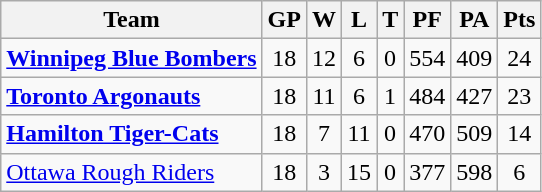<table class="wikitable" style="float:left; margin-right:1em">
<tr>
<th>Team</th>
<th>GP</th>
<th>W</th>
<th>L</th>
<th>T</th>
<th>PF</th>
<th>PA</th>
<th>Pts</th>
</tr>
<tr align="center">
<td align="left"><strong><a href='#'>Winnipeg Blue Bombers</a></strong></td>
<td>18</td>
<td>12</td>
<td>6</td>
<td>0</td>
<td>554</td>
<td>409</td>
<td>24</td>
</tr>
<tr align="center">
<td align="left"><strong><a href='#'>Toronto Argonauts</a></strong></td>
<td>18</td>
<td>11</td>
<td>6</td>
<td>1</td>
<td>484</td>
<td>427</td>
<td>23</td>
</tr>
<tr align="center">
<td align="left"><strong><a href='#'>Hamilton Tiger-Cats</a></strong></td>
<td>18</td>
<td>7</td>
<td>11</td>
<td>0</td>
<td>470</td>
<td>509</td>
<td>14</td>
</tr>
<tr align="center">
<td align="left"><a href='#'>Ottawa Rough Riders</a></td>
<td>18</td>
<td>3</td>
<td>15</td>
<td>0</td>
<td>377</td>
<td>598</td>
<td>6</td>
</tr>
</table>
